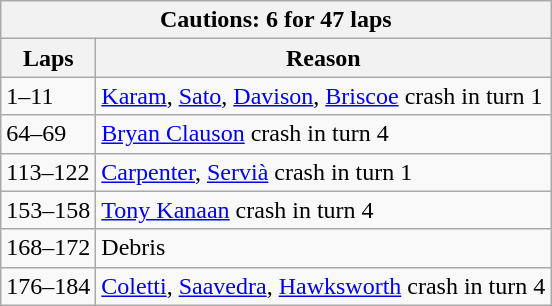<table class="wikitable">
<tr>
<th colspan=2>Cautions: 6 for 47 laps</th>
</tr>
<tr>
<th>Laps</th>
<th>Reason</th>
</tr>
<tr>
<td>1–11</td>
<td><a href='#'>Karam</a>, <a href='#'>Sato</a>, <a href='#'>Davison</a>, <a href='#'>Briscoe</a> crash in turn 1</td>
</tr>
<tr>
<td>64–69</td>
<td><a href='#'>Bryan Clauson</a> crash in turn 4</td>
</tr>
<tr>
<td>113–122</td>
<td><a href='#'>Carpenter</a>, <a href='#'>Servià</a> crash in turn 1</td>
</tr>
<tr>
<td>153–158</td>
<td><a href='#'>Tony Kanaan</a> crash in turn 4</td>
</tr>
<tr>
<td>168–172</td>
<td>Debris</td>
</tr>
<tr>
<td>176–184</td>
<td><a href='#'>Coletti</a>, <a href='#'>Saavedra</a>, <a href='#'>Hawksworth</a> crash in turn 4</td>
</tr>
</table>
